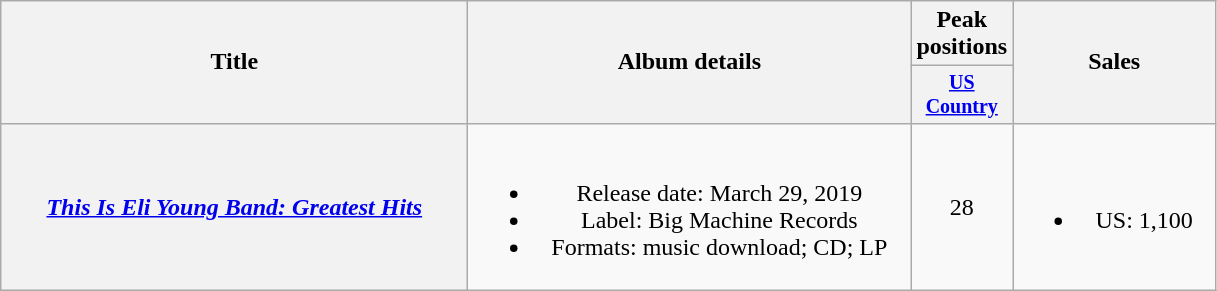<table class="wikitable plainrowheaders" style="text-align:center;">
<tr>
<th rowspan="2" style="width:19em;">Title</th>
<th rowspan="2" style="width:18em;">Album details</th>
<th>Peak positions</th>
<th rowspan="2" style="width:8em;">Sales</th>
</tr>
<tr style="font-size:smaller;">
<th style="width:45px;"><a href='#'>US Country</a><br></th>
</tr>
<tr>
<th scope="row"><em><a href='#'>This Is Eli Young Band: Greatest Hits</a></em></th>
<td><br><ul><li>Release date: March 29, 2019</li><li>Label: Big Machine Records</li><li>Formats: music download; CD; LP</li></ul></td>
<td>28</td>
<td><br><ul><li>US: 1,100</li></ul></td>
</tr>
</table>
